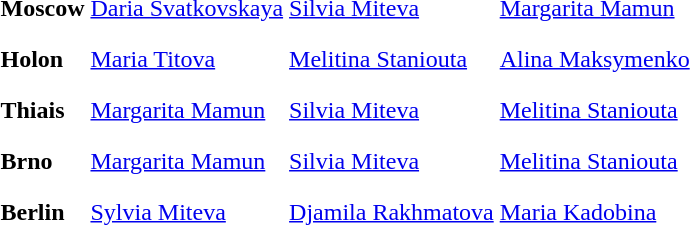<table>
<tr>
<th scope=row style="text-align:left">Moscow</th>
<td style="height:30px;"> <a href='#'>Daria Svatkovskaya</a></td>
<td style="height:30px;"> <a href='#'>Silvia Miteva</a></td>
<td style="height:30px;"> <a href='#'>Margarita Mamun</a></td>
</tr>
<tr>
<th scope=row style="text-align:left">Holon</th>
<td style="height:30px;"> <a href='#'>Maria Titova</a></td>
<td style="height:30px;"> <a href='#'>Melitina Staniouta</a></td>
<td style="height:30px;"> <a href='#'>Alina Maksymenko</a></td>
</tr>
<tr>
<th scope=row style="text-align:left">Thiais</th>
<td style="height:30px;"> <a href='#'>Margarita Mamun</a></td>
<td style="height:30px;"> <a href='#'>Silvia Miteva</a></td>
<td style="height:30px;"> <a href='#'>Melitina Staniouta</a></td>
</tr>
<tr>
<th scope=row style="text-align:left">Brno</th>
<td style="height:30px;"> <a href='#'>Margarita Mamun</a></td>
<td style="height:30px;"> <a href='#'>Silvia Miteva</a></td>
<td style="height:30px;"> <a href='#'>Melitina Staniouta</a></td>
</tr>
<tr>
<th scope=row style="text-align:left">Berlin</th>
<td style="height:30px;"> <a href='#'>Sylvia Miteva</a></td>
<td style="height:30px;"> <a href='#'>Djamila Rakhmatova</a></td>
<td style="height:30px;"> <a href='#'>Maria Kadobina</a></td>
</tr>
<tr>
</tr>
</table>
